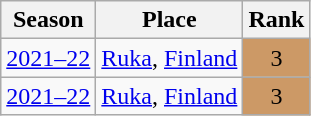<table class="wikitable sortable" style="text-align:center;">
<tr>
<th>Season</th>
<th>Place</th>
<th>Rank</th>
</tr>
<tr>
<td><a href='#'>2021–22</a></td>
<td style="text-align:left;"> <a href='#'>Ruka</a>, <a href='#'>Finland</a></td>
<td bgcolor="cc9966">3</td>
</tr>
<tr>
<td><a href='#'>2021–22</a></td>
<td style="text-align:left;"> <a href='#'>Ruka</a>, <a href='#'>Finland</a></td>
<td bgcolor="cc9966">3</td>
</tr>
</table>
